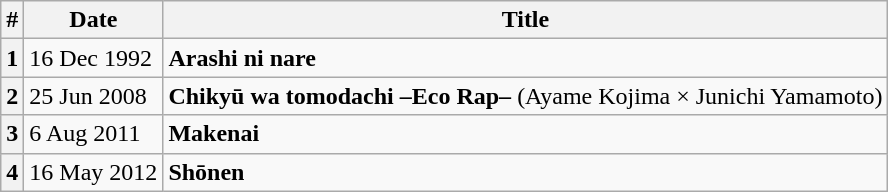<table class="wikitable">
<tr>
<th>#</th>
<th>Date</th>
<th>Title</th>
</tr>
<tr>
<th>1</th>
<td>16 Dec 1992</td>
<td><strong>Arashi ni nare</strong></td>
</tr>
<tr>
<th>2</th>
<td>25 Jun 2008</td>
<td><strong>Chikyū wa tomodachi –Eco Rap–</strong> (Ayame Kojima × Junichi Yamamoto)</td>
</tr>
<tr>
<th>3</th>
<td>6 Aug 2011</td>
<td><strong>Makenai</strong></td>
</tr>
<tr>
<th>4</th>
<td>16 May 2012</td>
<td><strong>Shōnen</strong></td>
</tr>
</table>
